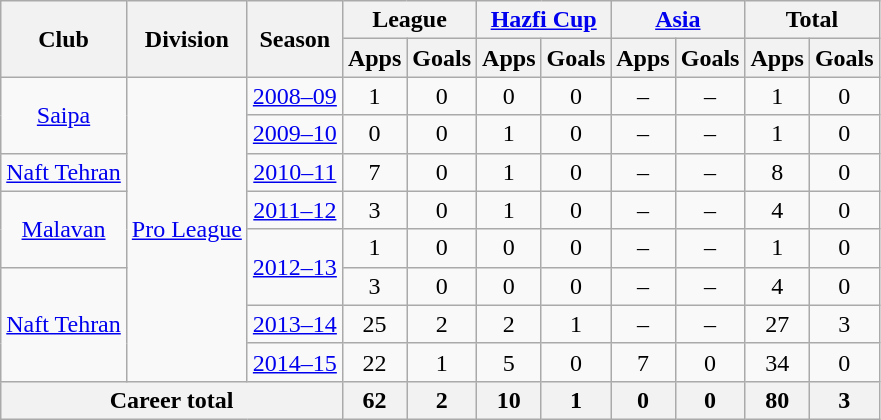<table class="wikitable" style="text-align: center;">
<tr>
<th rowspan="2">Club</th>
<th rowspan="2">Division</th>
<th rowspan="2">Season</th>
<th colspan="2">League</th>
<th colspan="2"><a href='#'>Hazfi Cup</a></th>
<th colspan="2"><a href='#'>Asia</a></th>
<th colspan="2">Total</th>
</tr>
<tr>
<th>Apps</th>
<th>Goals</th>
<th>Apps</th>
<th>Goals</th>
<th>Apps</th>
<th>Goals</th>
<th>Apps</th>
<th>Goals</th>
</tr>
<tr>
<td rowspan="2"><a href='#'>Saipa</a></td>
<td rowspan="8"><a href='#'>Pro League</a></td>
<td><a href='#'>2008–09</a></td>
<td>1</td>
<td>0</td>
<td>0</td>
<td>0</td>
<td>–</td>
<td>–</td>
<td>1</td>
<td>0</td>
</tr>
<tr>
<td><a href='#'>2009–10</a></td>
<td>0</td>
<td>0</td>
<td>1</td>
<td>0</td>
<td>–</td>
<td>–</td>
<td>1</td>
<td>0</td>
</tr>
<tr>
<td><a href='#'>Naft Tehran</a></td>
<td><a href='#'>2010–11</a></td>
<td>7</td>
<td>0</td>
<td>1</td>
<td>0</td>
<td>–</td>
<td>–</td>
<td>8</td>
<td>0</td>
</tr>
<tr>
<td rowspan="2"><a href='#'>Malavan</a></td>
<td><a href='#'>2011–12</a></td>
<td>3</td>
<td>0</td>
<td>1</td>
<td>0</td>
<td>–</td>
<td>–</td>
<td>4</td>
<td>0</td>
</tr>
<tr>
<td rowspan="2"><a href='#'>2012–13</a></td>
<td>1</td>
<td>0</td>
<td>0</td>
<td>0</td>
<td>–</td>
<td>–</td>
<td>1</td>
<td>0</td>
</tr>
<tr>
<td rowspan="3"><a href='#'>Naft Tehran</a></td>
<td>3</td>
<td>0</td>
<td>0</td>
<td>0</td>
<td>–</td>
<td>–</td>
<td>4</td>
<td>0</td>
</tr>
<tr>
<td><a href='#'>2013–14</a></td>
<td>25</td>
<td>2</td>
<td>2</td>
<td>1</td>
<td>–</td>
<td>–</td>
<td>27</td>
<td>3</td>
</tr>
<tr>
<td><a href='#'>2014–15</a></td>
<td>22</td>
<td>1</td>
<td>5</td>
<td>0</td>
<td>7</td>
<td>0</td>
<td>34</td>
<td>0</td>
</tr>
<tr>
<th colspan=3>Career total</th>
<th>62</th>
<th>2</th>
<th>10</th>
<th>1</th>
<th>0</th>
<th>0</th>
<th>80</th>
<th>3</th>
</tr>
</table>
